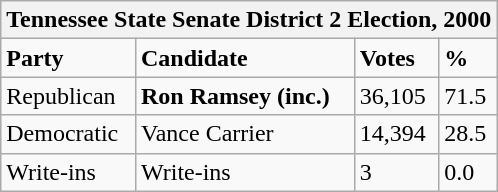<table class="wikitable">
<tr>
<th colspan="4">Tennessee State Senate District 2 Election, 2000</th>
</tr>
<tr>
<td><strong>Party</strong></td>
<td><strong>Candidate</strong></td>
<td><strong>Votes</strong></td>
<td><strong>%</strong></td>
</tr>
<tr>
<td>Republican</td>
<td><strong>Ron Ramsey (inc.)</strong></td>
<td>36,105</td>
<td>71.5</td>
</tr>
<tr>
<td>Democratic</td>
<td>Vance Carrier</td>
<td>14,394</td>
<td>28.5</td>
</tr>
<tr>
<td>Write-ins</td>
<td>Write-ins</td>
<td>3</td>
<td>0.0</td>
</tr>
</table>
